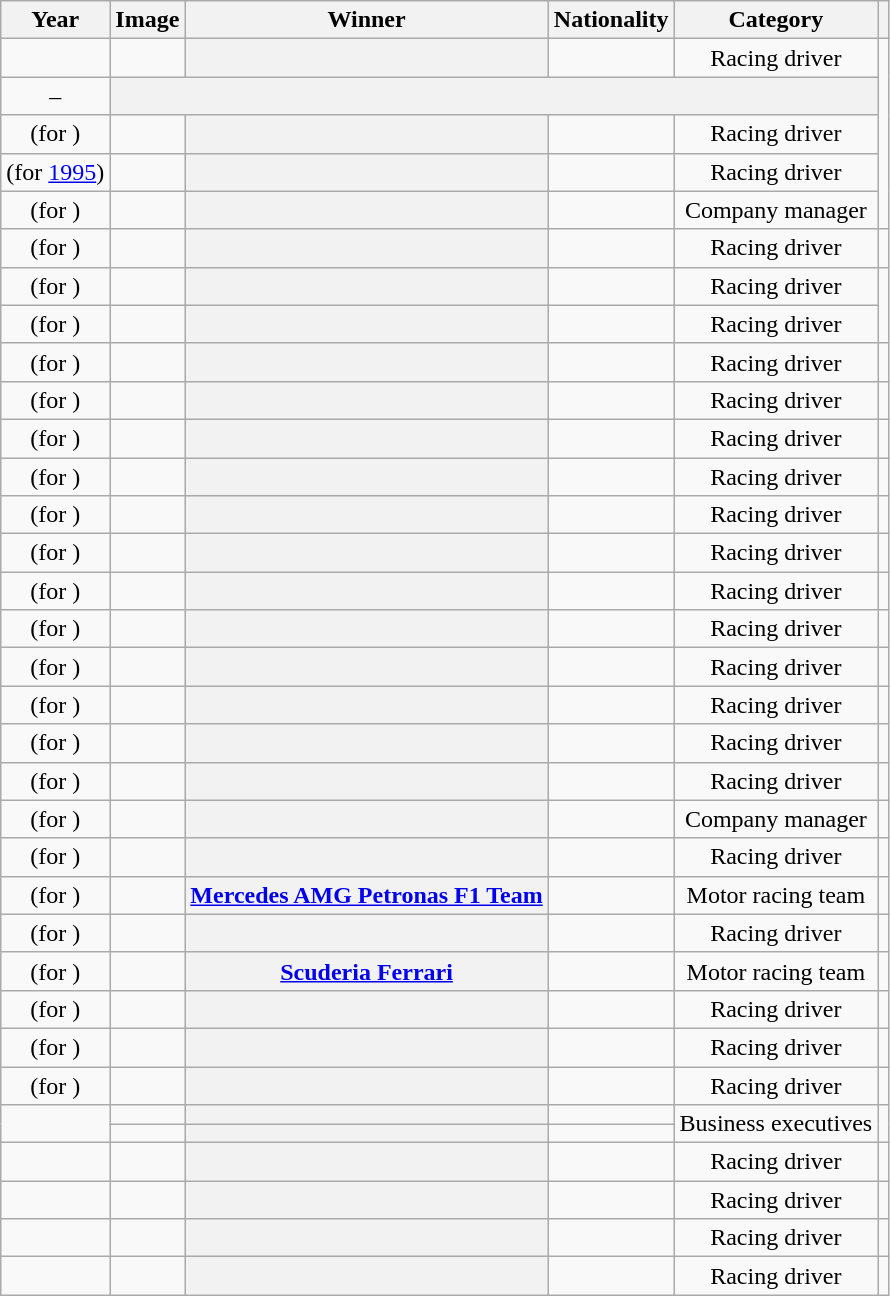<table class="wikitable plainrowheaders sortable" style="text-align:center;">
<tr>
<th scope=col>Year</th>
<th scope=col  class=unsortable>Image</th>
<th scope=col>Winner</th>
<th scope=col>Nationality</th>
<th scope=col>Category</th>
<th scope=col class=unsortable></th>
</tr>
<tr>
<td></td>
<td></td>
<th scope=row></th>
<td></td>
<td>Racing driver</td>
<td rowspan="5"></td>
</tr>
<tr>
<td style="text-align:center;">–</td>
<th scope=row colspan=4> </th>
</tr>
<tr>
<td> (for )</td>
<td></td>
<th scope=row></th>
<td></td>
<td>Racing driver</td>
</tr>
<tr>
<td> (for <a href='#'>1995</a>)</td>
<td></td>
<th scope=row></th>
<td></td>
<td>Racing driver</td>
</tr>
<tr>
<td> (for )</td>
<td></td>
<th scope=row></th>
<td></td>
<td>Company manager</td>
</tr>
<tr>
<td> (for )</td>
<td></td>
<th scope=row></th>
<td></td>
<td>Racing driver</td>
<td></td>
</tr>
<tr>
<td> (for )</td>
<td></td>
<th scope=row></th>
<td></td>
<td>Racing driver</td>
<td rowspan="2"></td>
</tr>
<tr>
<td> (for )</td>
<td></td>
<th scope=row></th>
<td></td>
<td>Racing driver</td>
</tr>
<tr>
<td> (for )</td>
<td></td>
<th scope=row></th>
<td></td>
<td>Racing driver</td>
<td></td>
</tr>
<tr>
<td> (for )</td>
<td></td>
<th scope=row></th>
<td></td>
<td>Racing driver</td>
<td></td>
</tr>
<tr>
<td> (for )</td>
<td></td>
<th scope=row></th>
<td></td>
<td>Racing driver</td>
<td></td>
</tr>
<tr>
<td> (for )</td>
<td></td>
<th scope=row></th>
<td></td>
<td>Racing driver</td>
<td></td>
</tr>
<tr>
<td> (for )</td>
<td></td>
<th scope=row></th>
<td></td>
<td>Racing driver</td>
<td></td>
</tr>
<tr>
<td> (for )</td>
<td></td>
<th scope=row></th>
<td></td>
<td>Racing driver</td>
<td></td>
</tr>
<tr>
<td> (for )</td>
<td></td>
<th scope=row></th>
<td></td>
<td>Racing driver</td>
<td></td>
</tr>
<tr>
<td> (for )</td>
<td></td>
<th scope=row></th>
<td></td>
<td>Racing driver</td>
<td></td>
</tr>
<tr>
<td> (for )</td>
<td></td>
<th scope=row></th>
<td></td>
<td>Racing driver</td>
<td></td>
</tr>
<tr>
<td> (for )</td>
<td></td>
<th scope=row></th>
<td></td>
<td>Racing driver</td>
<td></td>
</tr>
<tr>
<td> (for )</td>
<td></td>
<th scope=row></th>
<td></td>
<td>Racing driver</td>
<td></td>
</tr>
<tr>
<td> (for )</td>
<td></td>
<th scope=row></th>
<td></td>
<td>Racing driver</td>
<td></td>
</tr>
<tr>
<td> (for )</td>
<td></td>
<th scope=row></th>
<td></td>
<td>Company manager</td>
<td></td>
</tr>
<tr>
<td> (for )</td>
<td></td>
<th scope=row></th>
<td></td>
<td>Racing driver</td>
<td></td>
</tr>
<tr>
<td> (for )</td>
<td></td>
<th scope=row><a href='#'>Mercedes AMG Petronas F1 Team</a></th>
<td></td>
<td>Motor racing team</td>
<td></td>
</tr>
<tr>
<td> (for )</td>
<td></td>
<th scope=row></th>
<td></td>
<td>Racing driver</td>
<td></td>
</tr>
<tr>
<td> (for )</td>
<td></td>
<th scope=row><a href='#'>Scuderia Ferrari</a></th>
<td></td>
<td>Motor racing team</td>
<td></td>
</tr>
<tr>
<td> (for )</td>
<td></td>
<th scope=row></th>
<td></td>
<td>Racing driver</td>
<td></td>
</tr>
<tr>
<td> (for )</td>
<td></td>
<th scope=row></th>
<td></td>
<td>Racing driver</td>
<td></td>
</tr>
<tr>
<td> (for )</td>
<td></td>
<th scope=row></th>
<td></td>
<td>Racing driver</td>
<td></td>
</tr>
<tr>
<td rowspan="2"></td>
<td></td>
<th scope=row></th>
<td></td>
<td rowspan="2">Business executives</td>
<td rowspan="2"></td>
</tr>
<tr>
<td></td>
<th scope=row></th>
<td></td>
</tr>
<tr>
<td></td>
<td></td>
<th scope=row></th>
<td></td>
<td>Racing driver</td>
<td></td>
</tr>
<tr>
<td></td>
<td></td>
<th scope=row></th>
<td></td>
<td>Racing driver</td>
<td></td>
</tr>
<tr>
<td></td>
<td></td>
<th scope=row></th>
<td></td>
<td>Racing driver</td>
<td></td>
</tr>
<tr>
<td></td>
<td></td>
<th scope=row></th>
<td></td>
<td>Racing driver</td>
<td></td>
</tr>
</table>
